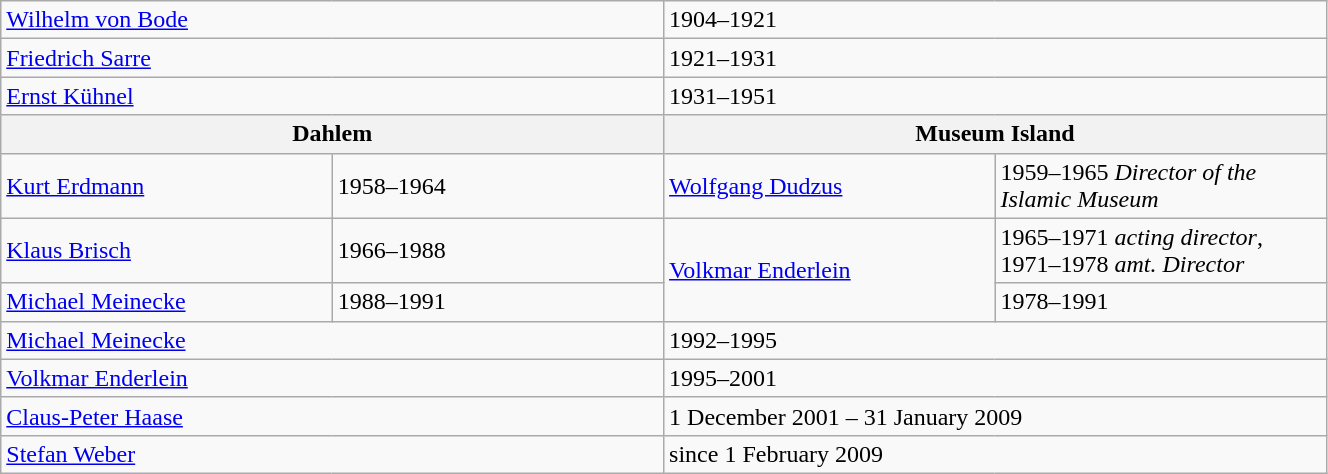<table class="wikitable" width="70%">
<tr>
<td colspan="2" width="50%"><a href='#'>Wilhelm von Bode</a></td>
<td colspan="2" width="50%">1904–1921</td>
</tr>
<tr>
<td colspan="2"><a href='#'>Friedrich Sarre</a></td>
<td colspan="2">1921–1931</td>
</tr>
<tr>
<td colspan="2"><a href='#'>Ernst Kühnel</a></td>
<td colspan="2">1931–1951</td>
</tr>
<tr>
<th colspan="2">Dahlem</th>
<th colspan="2">Museum Island</th>
</tr>
<tr>
<td width="25%"><a href='#'>Kurt Erdmann</a></td>
<td width="25%">1958–1964</td>
<td width="25%"><a href='#'>Wolfgang Dudzus</a></td>
<td width="25%">1959–1965 <em>Director of the Islamic Museum</em></td>
</tr>
<tr>
<td><a href='#'>Klaus Brisch</a></td>
<td>1966–1988</td>
<td rowspan="2"><a href='#'>Volkmar Enderlein</a></td>
<td>1965–1971 <em>acting director</em>, 1971–1978 <em>amt. Director</em></td>
</tr>
<tr>
<td><a href='#'>Michael Meinecke</a></td>
<td>1988–1991</td>
<td>1978–1991</td>
</tr>
<tr>
<td colspan="2"><a href='#'>Michael Meinecke</a></td>
<td colspan="2">1992–1995</td>
</tr>
<tr>
<td colspan="2"><a href='#'>Volkmar Enderlein</a></td>
<td colspan="2">1995–2001</td>
</tr>
<tr>
<td colspan="2"><a href='#'>Claus-Peter Haase</a></td>
<td colspan="2">1 December 2001 – 31 January 2009</td>
</tr>
<tr>
<td colspan="2"><a href='#'>Stefan Weber</a></td>
<td colspan="2">since 1 February 2009</td>
</tr>
</table>
